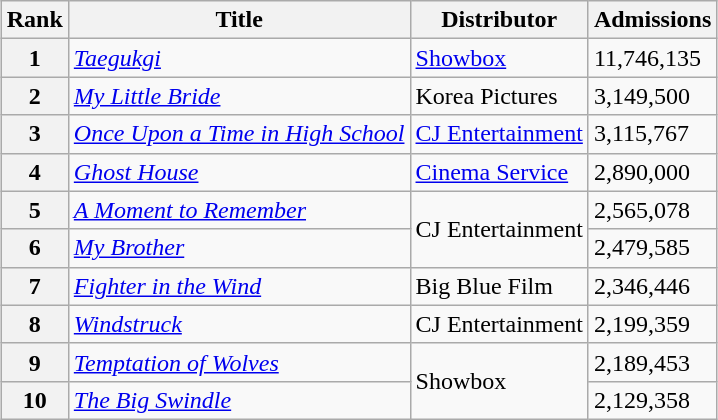<table class="wikitable" style="margin:auto; margin:auto;">
<tr>
<th>Rank</th>
<th>Title</th>
<th>Distributor</th>
<th>Admissions </th>
</tr>
<tr>
<th style="text-align:center;">1</th>
<td><em><a href='#'>Taegukgi</a></em></td>
<td><a href='#'>Showbox</a></td>
<td>11,746,135</td>
</tr>
<tr>
<th style="text-align:center;">2</th>
<td><em><a href='#'>My Little Bride</a></em></td>
<td>Korea Pictures</td>
<td>3,149,500</td>
</tr>
<tr>
<th style="text-align:center;">3</th>
<td><em><a href='#'>Once Upon a Time in High School</a></em></td>
<td><a href='#'>CJ Entertainment</a></td>
<td>3,115,767</td>
</tr>
<tr>
<th style="text-align:center;">4</th>
<td><em><a href='#'>Ghost House</a></em></td>
<td><a href='#'>Cinema Service</a></td>
<td>2,890,000</td>
</tr>
<tr>
<th style="text-align:center;">5</th>
<td><em><a href='#'>A Moment to Remember</a></em></td>
<td rowspan="2">CJ Entertainment</td>
<td>2,565,078</td>
</tr>
<tr>
<th style="text-align:center;">6</th>
<td><em><a href='#'>My Brother</a></em></td>
<td>2,479,585</td>
</tr>
<tr>
<th style="text-align:center;">7</th>
<td><em><a href='#'>Fighter in the Wind</a></em></td>
<td>Big Blue Film</td>
<td>2,346,446</td>
</tr>
<tr>
<th style="text-align:center;">8</th>
<td><em><a href='#'>Windstruck</a></em></td>
<td>CJ Entertainment</td>
<td>2,199,359</td>
</tr>
<tr>
<th style="text-align:center;">9</th>
<td><em><a href='#'>Temptation of Wolves</a></em></td>
<td rowspan="2">Showbox</td>
<td>2,189,453</td>
</tr>
<tr>
<th style="text-align:center;">10</th>
<td><em><a href='#'>The Big Swindle</a></em></td>
<td>2,129,358</td>
</tr>
</table>
